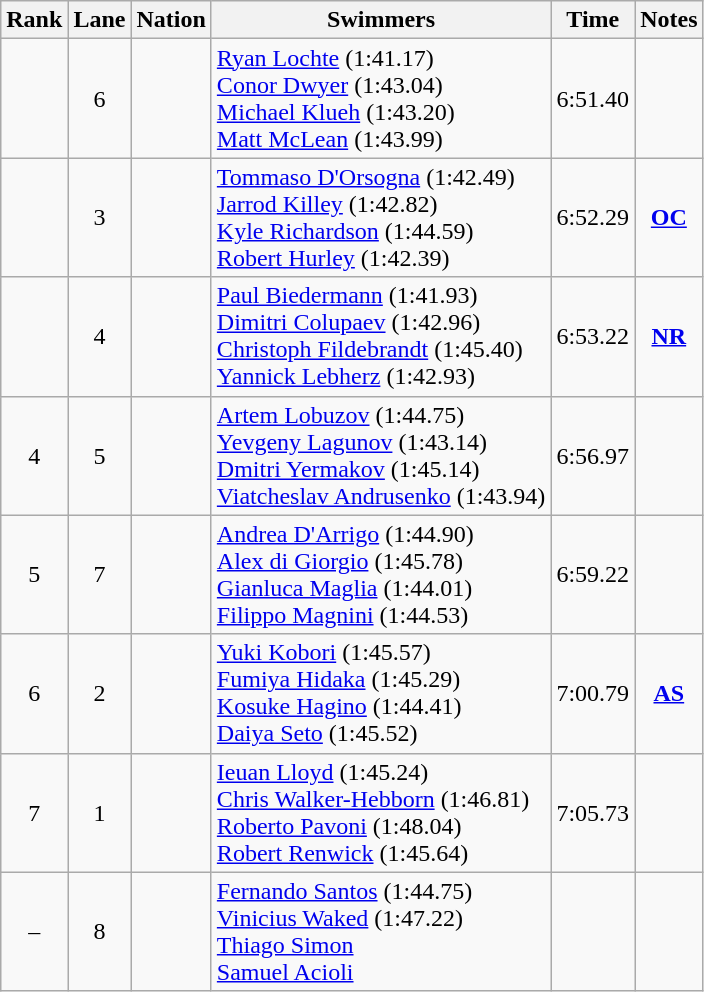<table class="wikitable sortable" style="text-align:center">
<tr>
<th>Rank</th>
<th>Lane</th>
<th>Nation</th>
<th>Swimmers</th>
<th>Time</th>
<th>Notes</th>
</tr>
<tr>
<td></td>
<td>6</td>
<td align=left></td>
<td align=left><a href='#'>Ryan Lochte</a> (1:41.17)<br><a href='#'>Conor Dwyer</a> (1:43.04)<br><a href='#'>Michael Klueh</a> (1:43.20)<br><a href='#'>Matt McLean</a> (1:43.99)</td>
<td>6:51.40</td>
<td></td>
</tr>
<tr>
<td></td>
<td>3</td>
<td align=left></td>
<td align=left><a href='#'>Tommaso D'Orsogna</a> (1:42.49)<br><a href='#'>Jarrod Killey</a> (1:42.82)<br><a href='#'>Kyle Richardson</a> (1:44.59)<br><a href='#'>Robert Hurley</a> (1:42.39)</td>
<td>6:52.29</td>
<td><strong><a href='#'>OC</a></strong></td>
</tr>
<tr>
<td></td>
<td>4</td>
<td align=left></td>
<td align=left><a href='#'>Paul Biedermann</a> (1:41.93)<br><a href='#'>Dimitri Colupaev</a> (1:42.96)<br><a href='#'>Christoph Fildebrandt</a> (1:45.40)<br><a href='#'>Yannick Lebherz</a> (1:42.93)</td>
<td>6:53.22</td>
<td><strong><a href='#'>NR</a></strong></td>
</tr>
<tr>
<td>4</td>
<td>5</td>
<td align=left></td>
<td align=left><a href='#'>Artem Lobuzov</a> (1:44.75)<br><a href='#'>Yevgeny Lagunov</a> (1:43.14)<br><a href='#'>Dmitri Yermakov</a> (1:45.14)<br><a href='#'>Viatcheslav Andrusenko</a> (1:43.94)</td>
<td>6:56.97</td>
<td></td>
</tr>
<tr>
<td>5</td>
<td>7</td>
<td align=left></td>
<td align=left><a href='#'>Andrea D'Arrigo</a> (1:44.90)<br><a href='#'>Alex di Giorgio</a> (1:45.78)<br><a href='#'>Gianluca Maglia</a> (1:44.01)<br><a href='#'>Filippo Magnini</a> (1:44.53)</td>
<td>6:59.22</td>
<td></td>
</tr>
<tr>
<td>6</td>
<td>2</td>
<td align=left></td>
<td align=left><a href='#'>Yuki Kobori</a> (1:45.57)<br><a href='#'>Fumiya Hidaka</a> (1:45.29)<br><a href='#'>Kosuke Hagino</a> (1:44.41)<br><a href='#'>Daiya Seto</a> (1:45.52)</td>
<td>7:00.79</td>
<td><strong><a href='#'>AS</a></strong></td>
</tr>
<tr>
<td>7</td>
<td>1</td>
<td align=left></td>
<td align=left><a href='#'>Ieuan Lloyd</a> (1:45.24)<br><a href='#'>Chris Walker-Hebborn</a> (1:46.81)<br><a href='#'>Roberto Pavoni</a> (1:48.04)<br><a href='#'>Robert Renwick</a> (1:45.64)</td>
<td>7:05.73</td>
<td></td>
</tr>
<tr>
<td>–</td>
<td>8</td>
<td align=left></td>
<td align=left><a href='#'>Fernando Santos</a> (1:44.75)<br><a href='#'>Vinicius Waked</a> (1:47.22)<br><a href='#'>Thiago Simon</a><br><a href='#'>Samuel Acioli</a></td>
<td></td>
<td></td>
</tr>
</table>
